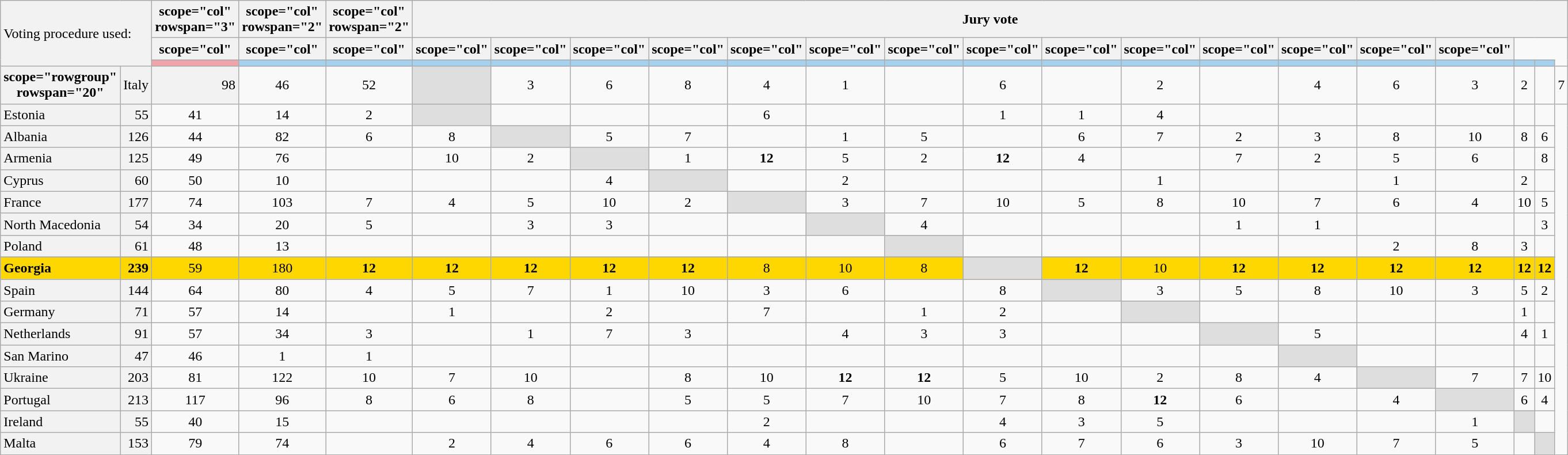<table class="wikitable plainrowheaders" style="text-align: center;">
<tr>
<td colspan="2" rowspan="3" style="text-align: left; background: #F2F2F2;">Voting procedure used:<br></td>
<th>scope="col" rowspan="3" </th>
<th>scope="col" rowspan="2" </th>
<th>scope="col" rowspan="2" </th>
<th scope="colgroup" colspan="17">Jury vote</th>
</tr>
<tr>
<th>scope="col" </th>
<th>scope="col" </th>
<th>scope="col" </th>
<th>scope="col" </th>
<th>scope="col" </th>
<th>scope="col" </th>
<th>scope="col" </th>
<th>scope="col" </th>
<th>scope="col" </th>
<th>scope="col" </th>
<th>scope="col" </th>
<th>scope="col" </th>
<th>scope="col" </th>
<th>scope="col" </th>
<th>scope="col" </th>
<th>scope="col" </th>
<th>scope="col" </th>
</tr>
<tr>
<td style="background: #EFA4A9;"></td>
<td style="background: #A4D1EF;"></td>
<td style="background: #A4D1EF;"></td>
<td style="background: #A4D1EF;"></td>
<td style="background: #A4D1EF;"></td>
<td style="background: #A4D1EF;"></td>
<td style="background: #A4D1EF;"></td>
<td style="background: #A4D1EF;"></td>
<td style="background: #A4D1EF;"></td>
<td style="background: #A4D1EF;"></td>
<td style="background: #A4D1EF;"></td>
<td style="background: #A4D1EF;"></td>
<td style="background: #A4D1EF;"></td>
<td style="background: #A4D1EF;"></td>
<td style="background: #A4D1EF;"></td>
<td style="background: #A4D1EF;"></td>
<td style="background: #A4D1EF;"></td>
<td style="background: #A4D1EF;"></td>
<td style="background: #A4D1EF;"></td>
</tr>
<tr>
<th>scope="rowgroup" rowspan="20" </th>
<td style="text-align:left; background:#f2f2f2;">Italy</td>
<td style="text-align:right; background:#f2f2f2;">98</td>
<td>46</td>
<td>52</td>
<td style="text-align:left; background:#dedede;"></td>
<td>3</td>
<td>6</td>
<td>8</td>
<td>4</td>
<td>1</td>
<td></td>
<td>6</td>
<td></td>
<td>2</td>
<td></td>
<td>4</td>
<td>6</td>
<td>3</td>
<td>2</td>
<td></td>
<td>7</td>
</tr>
<tr>
<td style="text-align:left; background:#f2f2f2;">Estonia</td>
<td style="text-align:right; background:#f2f2f2;">55</td>
<td>41</td>
<td>14</td>
<td>2</td>
<td style="text-align:left; background:#dedede;"></td>
<td></td>
<td></td>
<td></td>
<td>6</td>
<td></td>
<td></td>
<td>1</td>
<td>1</td>
<td>4</td>
<td></td>
<td></td>
<td></td>
<td></td>
<td></td>
<td></td>
</tr>
<tr>
<td style="text-align:left; background:#f2f2f2;">Albania</td>
<td style="text-align:right; background:#f2f2f2;">126</td>
<td>44</td>
<td>82</td>
<td>6</td>
<td>8</td>
<td style="text-align:left; background:#dedede;"></td>
<td>5</td>
<td>7</td>
<td></td>
<td>1</td>
<td>5</td>
<td></td>
<td>6</td>
<td>7</td>
<td>2</td>
<td>3</td>
<td>8</td>
<td>10</td>
<td>8</td>
<td>6</td>
</tr>
<tr>
<td style="text-align:left; background:#f2f2f2;">Armenia</td>
<td style="text-align:right; background:#f2f2f2;">125</td>
<td>49</td>
<td>76</td>
<td></td>
<td>10</td>
<td>2</td>
<td style="text-align:left; background:#dedede;"></td>
<td>1</td>
<td><strong>12</strong></td>
<td>5</td>
<td>2</td>
<td><strong>12</strong></td>
<td>4</td>
<td></td>
<td>7</td>
<td>2</td>
<td>5</td>
<td>6</td>
<td></td>
<td>8</td>
</tr>
<tr>
<td style="text-align:left; background:#f2f2f2;">Cyprus</td>
<td style="text-align:right; background:#f2f2f2;">60</td>
<td>50</td>
<td>10</td>
<td></td>
<td></td>
<td></td>
<td>4</td>
<td style="text-align:left; background:#dedede;"></td>
<td></td>
<td>2</td>
<td></td>
<td></td>
<td></td>
<td>1</td>
<td></td>
<td></td>
<td>1</td>
<td></td>
<td>2</td>
<td></td>
</tr>
<tr>
<td style="text-align:left; background:#f2f2f2;">France</td>
<td style="text-align:right; background:#f2f2f2;">177</td>
<td>74</td>
<td>103</td>
<td>7</td>
<td>4</td>
<td>5</td>
<td>10</td>
<td>2</td>
<td style="text-align:left; background:#dedede;"></td>
<td>3</td>
<td>7</td>
<td>10</td>
<td>5</td>
<td>8</td>
<td>10</td>
<td>7</td>
<td>6</td>
<td>4</td>
<td>10</td>
<td>5</td>
</tr>
<tr>
<td style="text-align:left; background:#f2f2f2;">North Macedonia</td>
<td style="text-align:right; background:#f2f2f2;">54</td>
<td>34</td>
<td>20</td>
<td>5</td>
<td></td>
<td>3</td>
<td>3</td>
<td></td>
<td></td>
<td style="text-align:left; background:#dedede;"></td>
<td>4</td>
<td></td>
<td></td>
<td></td>
<td>1</td>
<td>1</td>
<td></td>
<td></td>
<td></td>
<td>3</td>
</tr>
<tr>
<td style="text-align:left; background:#f2f2f2;">Poland</td>
<td style="text-align:right; background:#f2f2f2;">61</td>
<td>48</td>
<td>13</td>
<td></td>
<td></td>
<td></td>
<td></td>
<td></td>
<td></td>
<td></td>
<td style="text-align:left; background:#dedede;"></td>
<td></td>
<td></td>
<td></td>
<td></td>
<td></td>
<td>2</td>
<td>8</td>
<td>3</td>
<td></td>
</tr>
<tr>
</tr>
<tr style="background:gold;">
<th scope="row" style="text-align:left; font-weight:bold; background:gold;">Georgia</th>
<td style="text-align:right; background:#gold;"><strong>239</strong></td>
<td>59</td>
<td>180</td>
<td><strong>12</strong></td>
<td><strong>12</strong></td>
<td><strong>12</strong></td>
<td><strong>12</strong></td>
<td><strong>12</strong></td>
<td>8</td>
<td>10</td>
<td>8</td>
<td style="text-align:left; background:#dedede;"></td>
<td><strong>12</strong></td>
<td>10</td>
<td><strong>12</strong></td>
<td><strong>12</strong></td>
<td><strong>12</strong></td>
<td><strong>12</strong></td>
<td><strong>12</strong></td>
<td><strong>12</strong></td>
</tr>
<tr>
<td style="text-align:left; background:#f2f2f2;">Spain</td>
<td style="text-align:right; background:#f2f2f2;">144</td>
<td>64</td>
<td>80</td>
<td>4</td>
<td>5</td>
<td>7</td>
<td>1</td>
<td>10</td>
<td>3</td>
<td>6</td>
<td></td>
<td>8</td>
<td style="text-align:left; background:#dedede;"></td>
<td>3</td>
<td>5</td>
<td>8</td>
<td>10</td>
<td>3</td>
<td>5</td>
<td>2</td>
</tr>
<tr>
<td style="text-align:left; background:#f2f2f2;">Germany</td>
<td style="text-align:right; background:#f2f2f2;">71</td>
<td>57</td>
<td>14</td>
<td></td>
<td>1</td>
<td></td>
<td>2</td>
<td></td>
<td>7</td>
<td></td>
<td>1</td>
<td>2</td>
<td></td>
<td style="text-align:left; background:#dedede;"></td>
<td></td>
<td></td>
<td></td>
<td></td>
<td>1</td>
<td></td>
</tr>
<tr>
<td style="text-align:left; background:#f2f2f2;">Netherlands</td>
<td style="text-align:right; background:#f2f2f2;">91</td>
<td>57</td>
<td>34</td>
<td>3</td>
<td></td>
<td>1</td>
<td>7</td>
<td>3</td>
<td></td>
<td>4</td>
<td>3</td>
<td>3</td>
<td></td>
<td></td>
<td style="text-align:left; background:#dedede;"></td>
<td>5</td>
<td></td>
<td></td>
<td>4</td>
<td>1</td>
</tr>
<tr>
<td style="text-align:left; background:#f2f2f2;">San Marino</td>
<td style="text-align:right; background:#f2f2f2;">47</td>
<td>46</td>
<td>1</td>
<td>1</td>
<td></td>
<td></td>
<td></td>
<td></td>
<td></td>
<td></td>
<td></td>
<td></td>
<td></td>
<td></td>
<td></td>
<td style="text-align:left; background:#dedede;"></td>
<td></td>
<td></td>
<td></td>
<td></td>
</tr>
<tr>
<td style="text-align:left; background:#f2f2f2;">Ukraine</td>
<td style="text-align:right; background:#f2f2f2;">203</td>
<td>81</td>
<td>122</td>
<td>10</td>
<td>7</td>
<td>10</td>
<td></td>
<td>8</td>
<td>10</td>
<td><strong>12</strong></td>
<td><strong>12</strong></td>
<td>5</td>
<td>10</td>
<td>2</td>
<td>8</td>
<td>4</td>
<td style="text-align:left; background:#dedede;"></td>
<td>7</td>
<td>7</td>
<td>10</td>
</tr>
<tr>
<td style="text-align:left; background:#f2f2f2;">Portugal</td>
<td style="text-align:right; background:#f2f2f2;">213</td>
<td>117</td>
<td>96</td>
<td>8</td>
<td>6</td>
<td>8</td>
<td></td>
<td>5</td>
<td>5</td>
<td>7</td>
<td>10</td>
<td>7</td>
<td>8</td>
<td><strong>12</strong></td>
<td>6</td>
<td></td>
<td>4</td>
<td style="text-align:left; background:#dedede;"></td>
<td>6</td>
<td>4</td>
</tr>
<tr>
<td style="text-align:left; background:#f2f2f2;">Ireland</td>
<td style="text-align:right; background:#f2f2f2;">55</td>
<td>40</td>
<td>15</td>
<td></td>
<td></td>
<td></td>
<td></td>
<td></td>
<td>2</td>
<td></td>
<td></td>
<td>4</td>
<td>3</td>
<td>5</td>
<td></td>
<td></td>
<td></td>
<td>1</td>
<td style="text-align:left; background:#dedede;"></td>
<td></td>
</tr>
<tr>
<td style="text-align:left; background:#f2f2f2;">Malta</td>
<td style="text-align:right; background:#f2f2f2;">153</td>
<td>79</td>
<td>74</td>
<td></td>
<td>2</td>
<td>4</td>
<td>6</td>
<td>6</td>
<td>4</td>
<td>8</td>
<td></td>
<td>6</td>
<td>7</td>
<td>6</td>
<td>3</td>
<td>10</td>
<td>7</td>
<td>5</td>
<td></td>
<td style="text-align:left; background:#dedede;"></td>
</tr>
</table>
